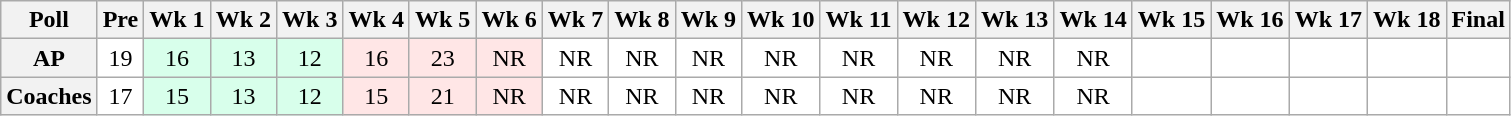<table class="wikitable" style="white-space:nowrap;">
<tr>
<th>Poll</th>
<th>Pre</th>
<th>Wk 1</th>
<th>Wk 2</th>
<th>Wk 3</th>
<th>Wk 4</th>
<th>Wk 5</th>
<th>Wk 6</th>
<th>Wk 7</th>
<th>Wk 8</th>
<th>Wk 9</th>
<th>Wk 10</th>
<th>Wk 11</th>
<th>Wk 12</th>
<th>Wk 13</th>
<th>Wk 14</th>
<th>Wk 15</th>
<th>Wk 16</th>
<th>Wk 17</th>
<th>Wk 18</th>
<th>Final</th>
</tr>
<tr style="text-align:center;">
<th>AP</th>
<td style="background:#FFF;">19</td>
<td style="background:#D8FFEB;">16</td>
<td style="background:#D8FFEB;">13</td>
<td style="background:#D8FFEB">12</td>
<td style="background:#FFE6E6;">16</td>
<td style="background:#FFE6E6;">23</td>
<td style="background:#FFE6E6;">NR</td>
<td style="background:#FFF;">NR</td>
<td style="background:#FFF;">NR</td>
<td style="background:#FFF;">NR</td>
<td style="background:#FFF;">NR</td>
<td style="background:#FFF;">NR</td>
<td style="background:#FFF;">NR</td>
<td style="background:#FFF;">NR</td>
<td style="background:#FFF;">NR</td>
<td style="background:#FFF;"></td>
<td style="background:#FFF;"></td>
<td style="background:#FFF;"></td>
<td style="background:#FFF;"></td>
<td style="background:#FFF;"></td>
</tr>
<tr style="text-align:center;">
<th>Coaches</th>
<td style="background:#FFF;">17</td>
<td style="background:#D8FFEB;">15</td>
<td style="background:#D8FFEB;">13</td>
<td style="background:#D8FFEB;">12</td>
<td style="background:#FFE6E6;">15</td>
<td style="background:#FFE6E6;">21</td>
<td style="background:#FFE6E6;">NR</td>
<td style="background:#FFF;">NR</td>
<td style="background:#FFF;">NR</td>
<td style="background:#FFF;">NR</td>
<td style="background:#FFF;">NR</td>
<td style="background:#FFF;">NR</td>
<td style="background:#FFF;">NR</td>
<td style="background:#FFF;">NR</td>
<td style="background:#FFF;">NR</td>
<td style="background:#FFF;"></td>
<td style="background:#FFF;"></td>
<td style="background:#FFF;"></td>
<td style="background:#FFF;"></td>
<td style="background:#FFF;"></td>
</tr>
</table>
